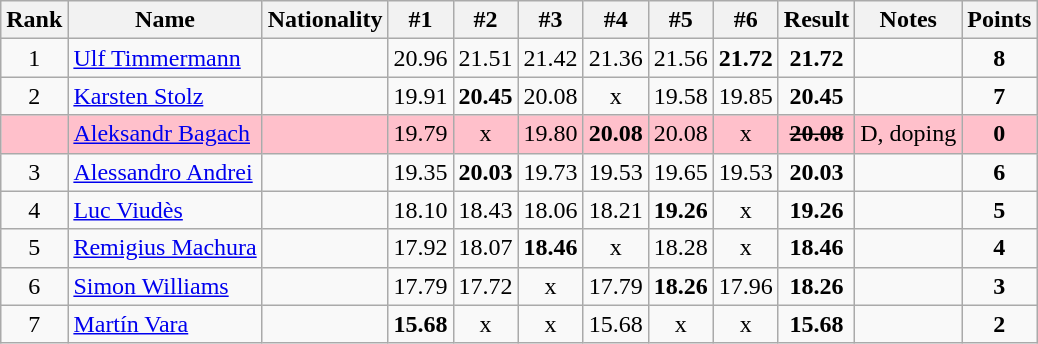<table class="wikitable sortable" style="text-align:center">
<tr>
<th>Rank</th>
<th>Name</th>
<th>Nationality</th>
<th>#1</th>
<th>#2</th>
<th>#3</th>
<th>#4</th>
<th>#5</th>
<th>#6</th>
<th>Result</th>
<th>Notes</th>
<th>Points</th>
</tr>
<tr>
<td>1</td>
<td align=left><a href='#'>Ulf Timmermann</a></td>
<td align=left></td>
<td>20.96</td>
<td>21.51</td>
<td>21.42</td>
<td>21.36</td>
<td>21.56</td>
<td><strong>21.72</strong></td>
<td><strong>21.72</strong></td>
<td></td>
<td><strong>8</strong></td>
</tr>
<tr>
<td>2</td>
<td align=left><a href='#'>Karsten Stolz</a></td>
<td align=left></td>
<td>19.91</td>
<td><strong>20.45</strong></td>
<td>20.08</td>
<td>x</td>
<td>19.58</td>
<td>19.85</td>
<td><strong>20.45</strong></td>
<td></td>
<td><strong>7</strong></td>
</tr>
<tr bgcolor=pink>
<td></td>
<td align=left><a href='#'>Aleksandr Bagach</a></td>
<td align=left></td>
<td>19.79</td>
<td>x</td>
<td>19.80</td>
<td><strong>20.08</strong></td>
<td>20.08</td>
<td>x</td>
<td><s><strong>20.08</strong></s></td>
<td>D, doping</td>
<td><strong>0</strong></td>
</tr>
<tr>
<td>3</td>
<td align=left><a href='#'>Alessandro Andrei</a></td>
<td align=left></td>
<td>19.35</td>
<td><strong>20.03</strong></td>
<td>19.73</td>
<td>19.53</td>
<td>19.65</td>
<td>19.53</td>
<td><strong>20.03</strong></td>
<td></td>
<td><strong>6</strong></td>
</tr>
<tr>
<td>4</td>
<td align=left><a href='#'>Luc Viudès</a></td>
<td align=left></td>
<td>18.10</td>
<td>18.43</td>
<td>18.06</td>
<td>18.21</td>
<td><strong>19.26</strong></td>
<td>x</td>
<td><strong>19.26</strong></td>
<td></td>
<td><strong>5</strong></td>
</tr>
<tr>
<td>5</td>
<td align=left><a href='#'>Remigius Machura</a></td>
<td align=left></td>
<td>17.92</td>
<td>18.07</td>
<td><strong>18.46</strong></td>
<td>x</td>
<td>18.28</td>
<td>x</td>
<td><strong>18.46</strong></td>
<td></td>
<td><strong>4</strong></td>
</tr>
<tr>
<td>6</td>
<td align=left><a href='#'>Simon Williams</a></td>
<td align=left></td>
<td>17.79</td>
<td>17.72</td>
<td>x</td>
<td>17.79</td>
<td><strong>18.26</strong></td>
<td>17.96</td>
<td><strong>18.26</strong></td>
<td></td>
<td><strong>3</strong></td>
</tr>
<tr>
<td>7</td>
<td align=left><a href='#'>Martín Vara</a></td>
<td align=left></td>
<td><strong>15.68</strong></td>
<td>x</td>
<td>x</td>
<td>15.68</td>
<td>x</td>
<td>x</td>
<td><strong>15.68</strong></td>
<td></td>
<td><strong>2</strong></td>
</tr>
</table>
